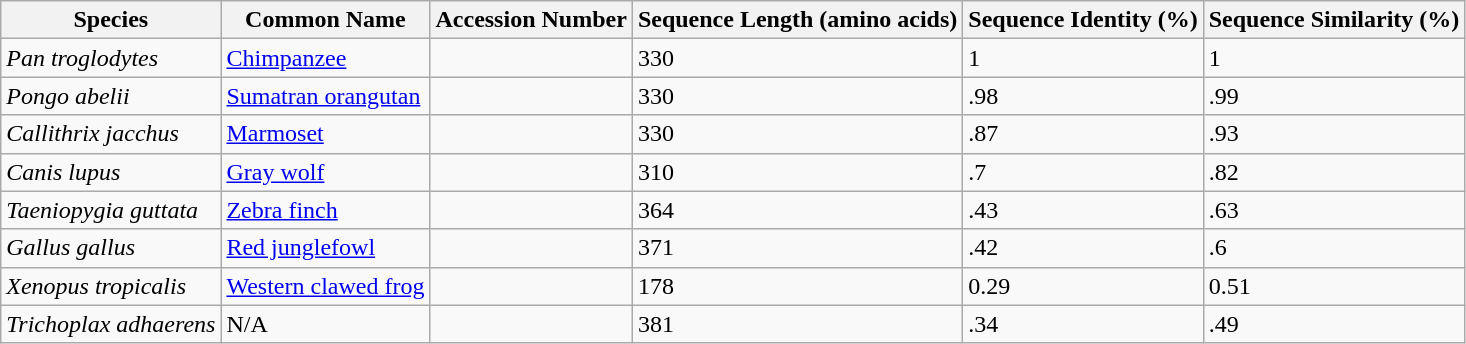<table class="wikitable">
<tr>
<th>Species</th>
<th>Common Name</th>
<th>Accession Number</th>
<th>Sequence Length (amino acids)</th>
<th>Sequence Identity (%)</th>
<th>Sequence Similarity (%)</th>
</tr>
<tr>
<td><em>Pan troglodytes</em></td>
<td><a href='#'>Chimpanzee</a></td>
<td></td>
<td>330</td>
<td>1</td>
<td>1</td>
</tr>
<tr>
<td><em>Pongo abelii</em></td>
<td><a href='#'>Sumatran orangutan</a></td>
<td></td>
<td>330</td>
<td>.98</td>
<td>.99</td>
</tr>
<tr>
<td><em>Callithrix jacchus</em></td>
<td><a href='#'>Marmoset</a></td>
<td></td>
<td>330</td>
<td>.87</td>
<td>.93</td>
</tr>
<tr>
<td><em>Canis lupus</em></td>
<td><a href='#'>Gray wolf</a></td>
<td></td>
<td>310</td>
<td>.7</td>
<td>.82</td>
</tr>
<tr>
<td><em>Taeniopygia guttata</em></td>
<td><a href='#'>Zebra finch</a></td>
<td></td>
<td>364</td>
<td>.43</td>
<td>.63</td>
</tr>
<tr>
<td><em>Gallus gallus</em></td>
<td><a href='#'>Red junglefowl</a></td>
<td></td>
<td>371</td>
<td>.42</td>
<td>.6</td>
</tr>
<tr>
<td><em>Xenopus tropicalis</em></td>
<td><a href='#'>Western clawed frog</a></td>
<td></td>
<td>178</td>
<td>0.29</td>
<td>0.51</td>
</tr>
<tr>
<td><em>Trichoplax adhaerens</em></td>
<td>N/A</td>
<td></td>
<td>381</td>
<td>.34</td>
<td>.49</td>
</tr>
</table>
